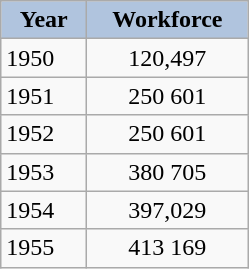<table class="wikitable floatleft" style="text-align: center">
<tr>
<th style="width: 50px;text-align: center;background:#B0C4DE">Year</th>
<th style="width: 100px;background:#B0C4DE">Workforce</th>
</tr>
<tr>
<td align="left">1950</td>
<td>120,497</td>
</tr>
<tr>
<td align="left">1951</td>
<td>250 601</td>
</tr>
<tr>
<td align="left">1952</td>
<td>250 601</td>
</tr>
<tr>
<td align="left">1953</td>
<td>380 705</td>
</tr>
<tr>
<td align="left">1954</td>
<td>397,029</td>
</tr>
<tr>
<td align="left">1955</td>
<td>413 169</td>
</tr>
</table>
